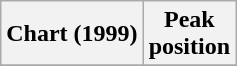<table class="wikitable sortable plainrowheaders">
<tr>
<th>Chart (1999)</th>
<th>Peak<br>position</th>
</tr>
<tr>
</tr>
</table>
